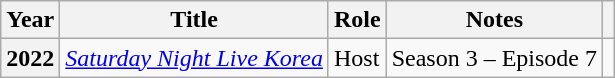<table class="wikitable plainrowheaders">
<tr>
<th scope="col">Year</th>
<th scope="col">Title</th>
<th scope="col">Role</th>
<th scope="col">Notes</th>
<th scope="col" class="unsortable"></th>
</tr>
<tr>
<th scope="row" rowspan="1">2022</th>
<td><em><a href='#'>Saturday Night Live Korea</a></em></td>
<td>Host</td>
<td>Season 3 – Episode 7</td>
<td style="text-align:center"></td>
</tr>
</table>
